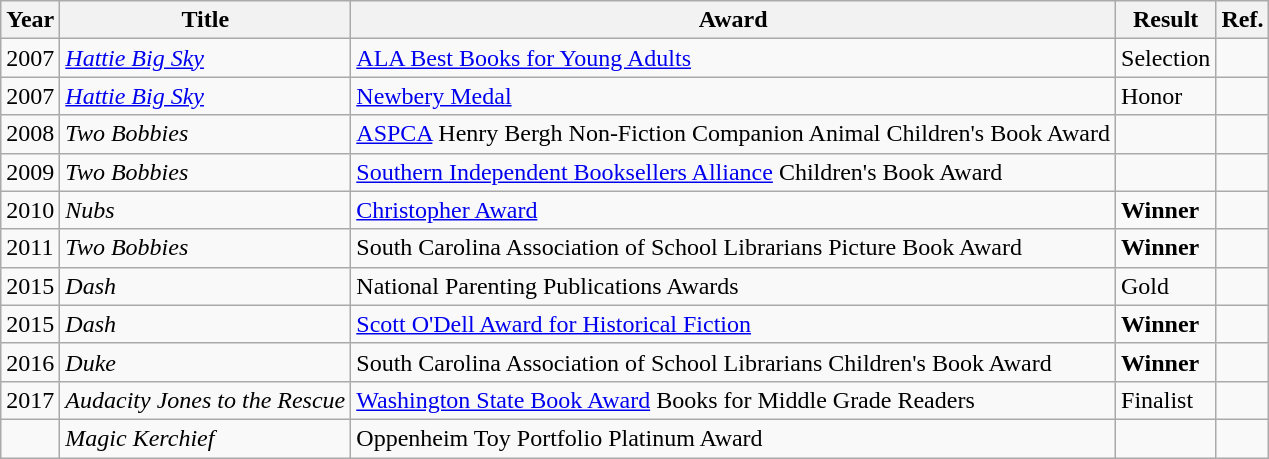<table class="wikitable sortable mw-collapsible">
<tr>
<th>Year</th>
<th>Title</th>
<th>Award</th>
<th>Result</th>
<th>Ref.</th>
</tr>
<tr>
<td>2007</td>
<td><em><a href='#'>Hattie Big Sky</a></em></td>
<td><a href='#'>ALA Best Books for Young Adults</a></td>
<td>Selection</td>
<td></td>
</tr>
<tr>
<td>2007</td>
<td><em><a href='#'>Hattie Big Sky</a></em></td>
<td><a href='#'>Newbery Medal</a></td>
<td>Honor</td>
<td></td>
</tr>
<tr>
<td>2008</td>
<td><em>Two Bobbies</em></td>
<td><a href='#'>ASPCA</a> Henry Bergh Non-Fiction Companion Animal Children's Book Award</td>
<td></td>
<td></td>
</tr>
<tr>
<td>2009</td>
<td><em>Two Bobbies</em></td>
<td><a href='#'>Southern Independent Booksellers Alliance</a> Children's Book Award</td>
<td></td>
<td></td>
</tr>
<tr>
<td>2010</td>
<td><em>Nubs</em></td>
<td><a href='#'>Christopher Award</a></td>
<td><strong>Winner</strong></td>
<td></td>
</tr>
<tr>
<td>2011</td>
<td><em>Two Bobbies</em></td>
<td>South Carolina Association of School Librarians Picture Book Award</td>
<td><strong>Winner</strong></td>
<td></td>
</tr>
<tr>
<td>2015</td>
<td><em>Dash</em></td>
<td>National Parenting Publications Awards</td>
<td>Gold</td>
<td></td>
</tr>
<tr>
<td>2015</td>
<td><em>Dash</em></td>
<td><a href='#'>Scott O'Dell Award for Historical Fiction</a></td>
<td><strong>Winner</strong></td>
<td></td>
</tr>
<tr>
<td>2016</td>
<td><em>Duke</em></td>
<td>South Carolina Association of School Librarians Children's Book Award</td>
<td><strong>Winner</strong></td>
<td></td>
</tr>
<tr>
<td>2017</td>
<td><em>Audacity Jones to the Rescue</em></td>
<td><a href='#'>Washington State Book Award</a> Books for Middle Grade Readers</td>
<td>Finalist</td>
<td></td>
</tr>
<tr>
<td></td>
<td><em>Magic Kerchief</em></td>
<td>Oppenheim Toy Portfolio Platinum Award</td>
<td></td>
<td></td>
</tr>
</table>
